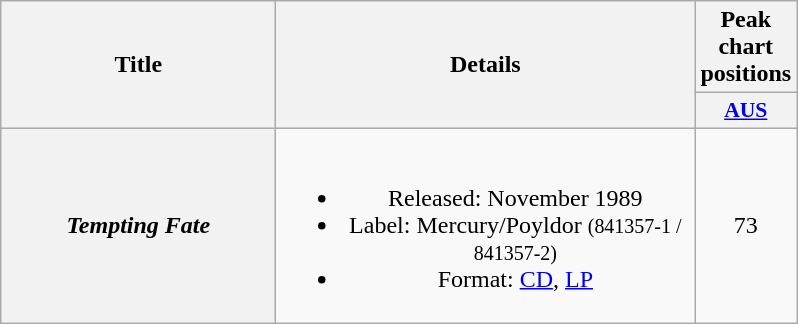<table class="wikitable plainrowheaders" style="text-align:center;" border="1">
<tr>
<th scope="col" rowspan="2" style="width:11em;">Title</th>
<th scope="col" rowspan="2" style="width:17em;">Details</th>
<th scope="col" colspan="1">Peak chart positions</th>
</tr>
<tr>
<th scope="col" style="width:3em;font-size:90%;"><a href='#'>AUS</a><br></th>
</tr>
<tr>
<th scope="row"><em>Tempting Fate</em></th>
<td><br><ul><li>Released: November 1989</li><li>Label: Mercury/Poyldor <small>(841357-1 / 841357-2)</small></li><li>Format: <a href='#'>CD</a>, <a href='#'>LP</a></li></ul></td>
<td>73</td>
</tr>
</table>
